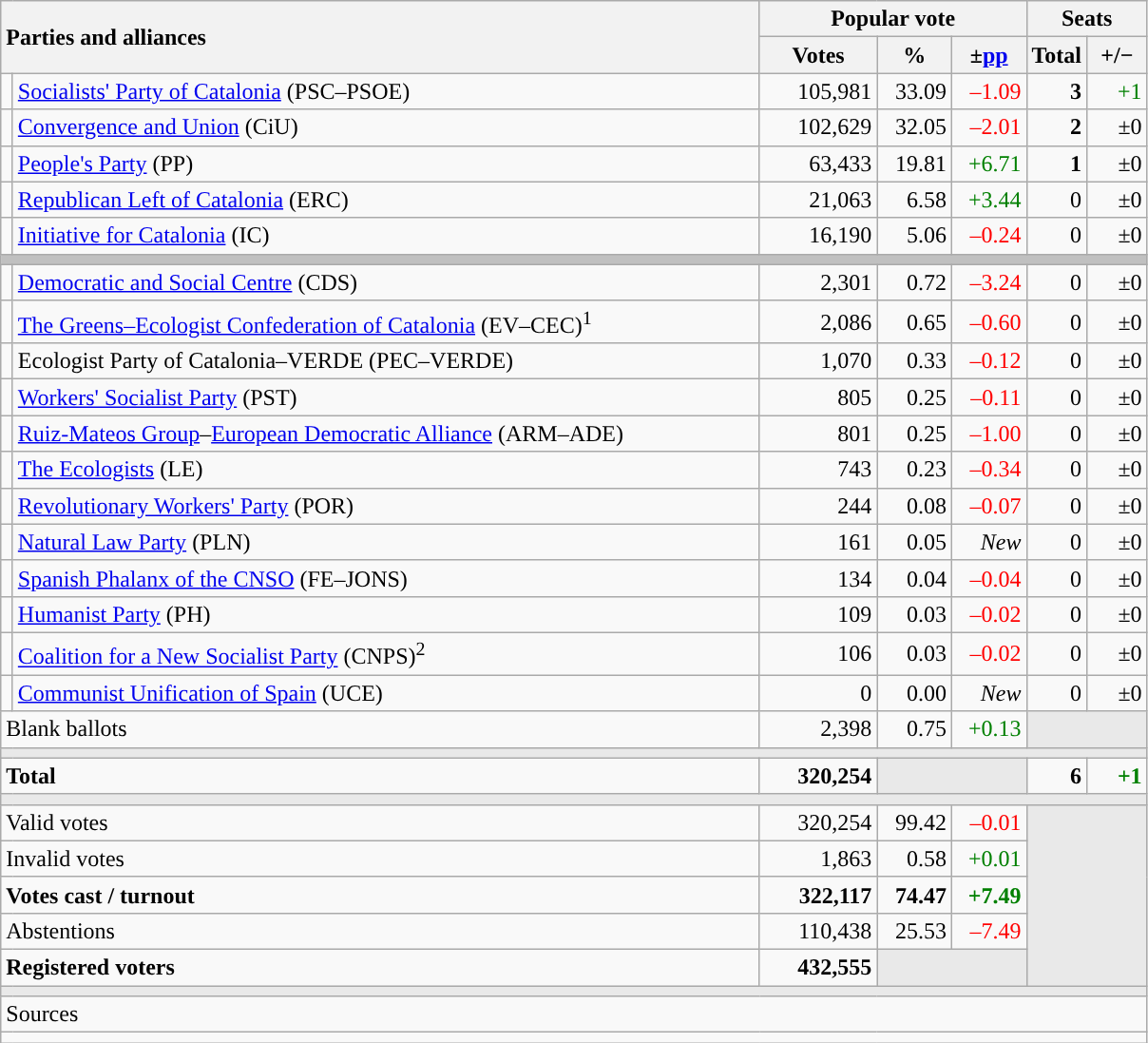<table class="wikitable" style="text-align:right;">
<tr>
<th style="text-align:left;" rowspan="2" colspan="2" width="525">Parties and alliances</th>
<th colspan="3">Popular vote</th>
<th colspan="2">Seats</th>
</tr>
<tr>
<th width="75">Votes</th>
<th width="45">%</th>
<th width="45">±<a href='#'>pp</a></th>
<th width="35">Total</th>
<th width="35">+/−</th>
</tr>
<tr>
<td width="1" style="color:inherit;background:"></td>
<td align="left"><a href='#'>Socialists' Party of Catalonia</a> (PSC–PSOE)</td>
<td>105,981</td>
<td>33.09</td>
<td style="color:red;">–1.09</td>
<td><strong>3</strong></td>
<td style="color:green;">+1</td>
</tr>
<tr>
<td style="color:inherit;background:"></td>
<td align="left"><a href='#'>Convergence and Union</a> (CiU)</td>
<td>102,629</td>
<td>32.05</td>
<td style="color:red;">–2.01</td>
<td><strong>2</strong></td>
<td>±0</td>
</tr>
<tr>
<td style="color:inherit;background:"></td>
<td align="left"><a href='#'>People's Party</a> (PP)</td>
<td>63,433</td>
<td>19.81</td>
<td style="color:green;">+6.71</td>
<td><strong>1</strong></td>
<td>±0</td>
</tr>
<tr>
<td style="color:inherit;background:"></td>
<td align="left"><a href='#'>Republican Left of Catalonia</a> (ERC)</td>
<td>21,063</td>
<td>6.58</td>
<td style="color:green;">+3.44</td>
<td>0</td>
<td>±0</td>
</tr>
<tr>
<td style="color:inherit;background:"></td>
<td align="left"><a href='#'>Initiative for Catalonia</a> (IC)</td>
<td>16,190</td>
<td>5.06</td>
<td style="color:red;">–0.24</td>
<td>0</td>
<td>±0</td>
</tr>
<tr>
<td colspan="7" bgcolor="#C0C0C0"></td>
</tr>
<tr>
<td style="color:inherit;background:"></td>
<td align="left"><a href='#'>Democratic and Social Centre</a> (CDS)</td>
<td>2,301</td>
<td>0.72</td>
<td style="color:red;">–3.24</td>
<td>0</td>
<td>±0</td>
</tr>
<tr>
<td style="color:inherit;background:"></td>
<td align="left"><a href='#'>The Greens–Ecologist Confederation of Catalonia</a> (EV–CEC)<sup>1</sup></td>
<td>2,086</td>
<td>0.65</td>
<td style="color:red;">–0.60</td>
<td>0</td>
<td>±0</td>
</tr>
<tr>
<td style="color:inherit;background:"></td>
<td align="left">Ecologist Party of Catalonia–VERDE (PEC–VERDE)</td>
<td>1,070</td>
<td>0.33</td>
<td style="color:red;">–0.12</td>
<td>0</td>
<td>±0</td>
</tr>
<tr>
<td style="color:inherit;background:"></td>
<td align="left"><a href='#'>Workers' Socialist Party</a> (PST)</td>
<td>805</td>
<td>0.25</td>
<td style="color:red;">–0.11</td>
<td>0</td>
<td>±0</td>
</tr>
<tr>
<td style="color:inherit;background:"></td>
<td align="left"><a href='#'>Ruiz-Mateos Group</a>–<a href='#'>European Democratic Alliance</a> (ARM–ADE)</td>
<td>801</td>
<td>0.25</td>
<td style="color:red;">–1.00</td>
<td>0</td>
<td>±0</td>
</tr>
<tr>
<td style="color:inherit;background:"></td>
<td align="left"><a href='#'>The Ecologists</a> (LE)</td>
<td>743</td>
<td>0.23</td>
<td style="color:red;">–0.34</td>
<td>0</td>
<td>±0</td>
</tr>
<tr>
<td style="color:inherit;background:"></td>
<td align="left"><a href='#'>Revolutionary Workers' Party</a> (POR)</td>
<td>244</td>
<td>0.08</td>
<td style="color:red;">–0.07</td>
<td>0</td>
<td>±0</td>
</tr>
<tr>
<td style="color:inherit;background:"></td>
<td align="left"><a href='#'>Natural Law Party</a> (PLN)</td>
<td>161</td>
<td>0.05</td>
<td><em>New</em></td>
<td>0</td>
<td>±0</td>
</tr>
<tr>
<td style="color:inherit;background:"></td>
<td align="left"><a href='#'>Spanish Phalanx of the CNSO</a> (FE–JONS)</td>
<td>134</td>
<td>0.04</td>
<td style="color:red;">–0.04</td>
<td>0</td>
<td>±0</td>
</tr>
<tr>
<td style="color:inherit;background:"></td>
<td align="left"><a href='#'>Humanist Party</a> (PH)</td>
<td>109</td>
<td>0.03</td>
<td style="color:red;">–0.02</td>
<td>0</td>
<td>±0</td>
</tr>
<tr>
<td style="color:inherit;background:"></td>
<td align="left"><a href='#'>Coalition for a New Socialist Party</a> (CNPS)<sup>2</sup></td>
<td>106</td>
<td>0.03</td>
<td style="color:red;">–0.02</td>
<td>0</td>
<td>±0</td>
</tr>
<tr>
<td style="color:inherit;background:"></td>
<td align="left"><a href='#'>Communist Unification of Spain</a> (UCE)</td>
<td>0</td>
<td>0.00</td>
<td><em>New</em></td>
<td>0</td>
<td>±0</td>
</tr>
<tr>
<td align="left" colspan="2">Blank ballots</td>
<td>2,398</td>
<td>0.75</td>
<td style="color:green;">+0.13</td>
<td bgcolor="#E9E9E9" colspan="2"></td>
</tr>
<tr>
<td colspan="7" bgcolor="#E9E9E9"></td>
</tr>
<tr style="font-weight:bold;">
<td align="left" colspan="2">Total</td>
<td>320,254</td>
<td bgcolor="#E9E9E9" colspan="2"></td>
<td>6</td>
<td style="color:green;">+1</td>
</tr>
<tr>
<td colspan="7" bgcolor="#E9E9E9"></td>
</tr>
<tr>
<td align="left" colspan="2">Valid votes</td>
<td>320,254</td>
<td>99.42</td>
<td style="color:red;">–0.01</td>
<td bgcolor="#E9E9E9" colspan="2" rowspan="5"></td>
</tr>
<tr>
<td align="left" colspan="2">Invalid votes</td>
<td>1,863</td>
<td>0.58</td>
<td style="color:green;">+0.01</td>
</tr>
<tr style="font-weight:bold;">
<td align="left" colspan="2">Votes cast / turnout</td>
<td>322,117</td>
<td>74.47</td>
<td style="color:green;">+7.49</td>
</tr>
<tr>
<td align="left" colspan="2">Abstentions</td>
<td>110,438</td>
<td>25.53</td>
<td style="color:red;">–7.49</td>
</tr>
<tr style="font-weight:bold;">
<td align="left" colspan="2">Registered voters</td>
<td>432,555</td>
<td bgcolor="#E9E9E9" colspan="2"></td>
</tr>
<tr>
<td colspan="7" bgcolor="#E9E9E9"></td>
</tr>
<tr>
<td align="left" colspan="7">Sources</td>
</tr>
<tr>
<td colspan="7" style="text-align:left; max-width:790px;"></td>
</tr>
</table>
